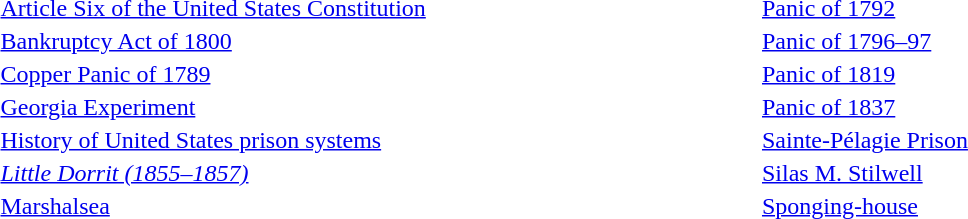<table style="width: 60%; border: none; text-align: left;">
<tr>
<td><a href='#'>Article Six of the United States Constitution</a></td>
<td><a href='#'>Panic of 1792</a></td>
</tr>
<tr>
<td><a href='#'>Bankruptcy Act of 1800</a></td>
<td><a href='#'>Panic of 1796–97</a></td>
</tr>
<tr>
<td><a href='#'>Copper Panic of 1789</a></td>
<td><a href='#'>Panic of 1819</a></td>
</tr>
<tr>
<td><a href='#'>Georgia Experiment</a></td>
<td><a href='#'>Panic of 1837</a></td>
</tr>
<tr>
<td><a href='#'>History of United States prison systems</a></td>
<td><a href='#'>Sainte-Pélagie Prison</a></td>
</tr>
<tr>
<td><a href='#'><em>Little Dorrit (1855–1857)</em></a></td>
<td><a href='#'>Silas M. Stilwell</a></td>
</tr>
<tr>
<td><a href='#'>Marshalsea</a></td>
<td><a href='#'>Sponging-house</a></td>
</tr>
</table>
